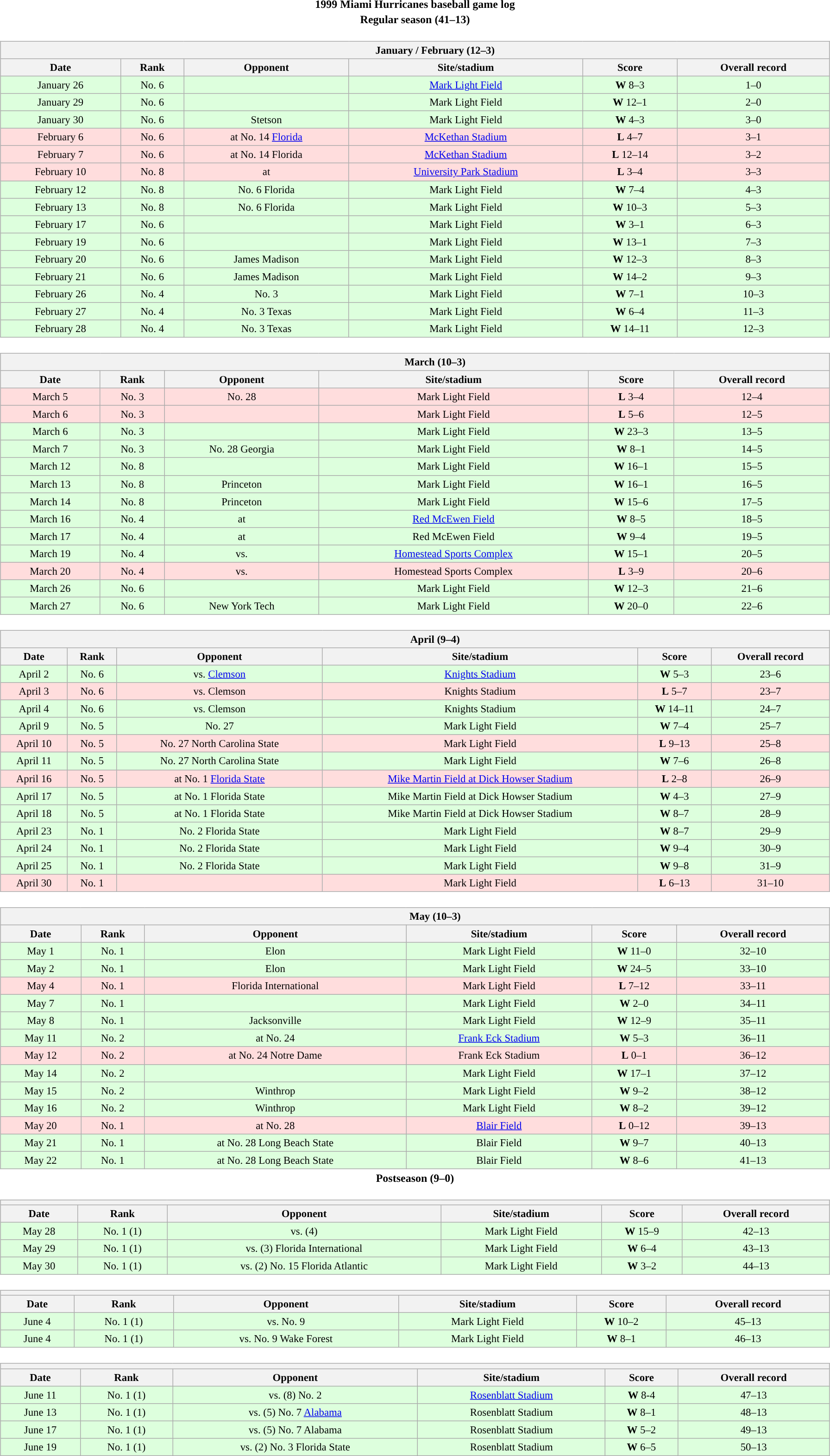<table class="toccolours" width=95% style="margin:1.5em auto; text-align:center;">
<tr>
<th colspan=2>1999 Miami Hurricanes baseball game log</th>
</tr>
<tr>
<th colspan=2>Regular season  (41–13)</th>
</tr>
<tr valign="top">
<td><br><table class="wikitable collapsible collapsed" style="margin:auto; font-size:95%; width:100%">
<tr>
<th colspan=11 style="padding-left:4em;">January / February (12–3)</th>
</tr>
<tr>
<th>Date</th>
<th>Rank</th>
<th>Opponent</th>
<th>Site/stadium</th>
<th>Score</th>
<th>Overall record</th>
</tr>
<tr align="center" bgcolor="ddffdd">
<td>January 26</td>
<td>No. 6</td>
<td></td>
<td><a href='#'>Mark Light Field</a></td>
<td><strong>W</strong> 8–3</td>
<td>1–0</td>
</tr>
<tr align="center" bgcolor="ddffdd">
<td>January 29</td>
<td>No. 6</td>
<td></td>
<td>Mark Light Field</td>
<td><strong>W</strong> 12–1</td>
<td>2–0</td>
</tr>
<tr align="center" bgcolor="ddffdd">
<td>January 30</td>
<td>No. 6</td>
<td>Stetson</td>
<td>Mark Light Field</td>
<td><strong>W</strong> 4–3</td>
<td>3–0</td>
</tr>
<tr align="center" bgcolor="ffdddd">
<td>February 6</td>
<td>No. 6</td>
<td>at No. 14 <a href='#'>Florida</a></td>
<td><a href='#'>McKethan Stadium</a></td>
<td><strong>L</strong> 4–7</td>
<td>3–1</td>
</tr>
<tr align="center" bgcolor="ffdddd">
<td>February 7</td>
<td>No. 6</td>
<td>at No. 14 Florida</td>
<td><a href='#'>McKethan Stadium</a></td>
<td><strong>L</strong> 12–14</td>
<td>3–2</td>
</tr>
<tr align="center" bgcolor="ffdddd">
<td>February 10</td>
<td>No. 8</td>
<td>at </td>
<td><a href='#'>University Park Stadium</a></td>
<td><strong>L</strong> 3–4</td>
<td>3–3</td>
</tr>
<tr align="center" bgcolor="ddffdd">
<td>February 12</td>
<td>No. 8</td>
<td>No. 6 Florida</td>
<td>Mark Light Field</td>
<td><strong>W</strong> 7–4</td>
<td>4–3</td>
</tr>
<tr align="center" bgcolor="ddffdd">
<td>February 13</td>
<td>No. 8</td>
<td>No. 6 Florida</td>
<td>Mark Light Field</td>
<td><strong>W</strong> 10–3</td>
<td>5–3</td>
</tr>
<tr align="center" bgcolor="ddffdd">
<td>February 17</td>
<td>No. 6</td>
<td></td>
<td>Mark Light Field</td>
<td><strong>W</strong> 3–1</td>
<td>6–3</td>
</tr>
<tr align="center" bgcolor="ddffdd">
<td>February 19</td>
<td>No. 6</td>
<td></td>
<td>Mark Light Field</td>
<td><strong>W</strong> 13–1</td>
<td>7–3</td>
</tr>
<tr align="center" bgcolor="ddffdd">
<td>February 20</td>
<td>No. 6</td>
<td>James Madison</td>
<td>Mark Light Field</td>
<td><strong>W</strong> 12–3</td>
<td>8–3</td>
</tr>
<tr align="center" bgcolor="ddffdd">
<td>February 21</td>
<td>No. 6</td>
<td>James Madison</td>
<td>Mark Light Field</td>
<td><strong>W</strong> 14–2</td>
<td>9–3</td>
</tr>
<tr align="center" bgcolor="ddffdd">
<td>February 26</td>
<td>No. 4</td>
<td>No. 3 </td>
<td>Mark Light Field</td>
<td><strong>W</strong> 7–1</td>
<td>10–3</td>
</tr>
<tr align="center" bgcolor="ddffdd">
<td>February 27</td>
<td>No. 4</td>
<td>No. 3 Texas</td>
<td>Mark Light Field</td>
<td><strong>W</strong> 6–4</td>
<td>11–3</td>
</tr>
<tr align="center" bgcolor="ddffdd">
<td>February 28</td>
<td>No. 4</td>
<td>No. 3 Texas</td>
<td>Mark Light Field</td>
<td><strong>W</strong> 14–11</td>
<td>12–3</td>
</tr>
</table>
</td>
</tr>
<tr>
<td><br><table class="wikitable collapsible collapsed" style="margin:auto; font-size:95%; width:100%">
<tr>
<th colspan=11 style="padding-left:4em;">March (10–3)</th>
</tr>
<tr>
<th>Date</th>
<th>Rank</th>
<th>Opponent</th>
<th>Site/stadium</th>
<th>Score</th>
<th>Overall record</th>
</tr>
<tr align="center" bgcolor="ffdddd">
<td>March 5</td>
<td>No. 3</td>
<td>No. 28 </td>
<td>Mark Light Field</td>
<td><strong>L</strong> 3–4</td>
<td>12–4</td>
</tr>
<tr align="center" bgcolor="ffdddd">
<td>March 6</td>
<td>No. 3</td>
<td></td>
<td>Mark Light Field</td>
<td><strong>L</strong> 5–6</td>
<td>12–5</td>
</tr>
<tr align="center" bgcolor="ddffdd">
<td>March 6</td>
<td>No. 3</td>
<td></td>
<td>Mark Light Field</td>
<td><strong>W</strong> 23–3</td>
<td>13–5</td>
</tr>
<tr align="center" bgcolor="ddffdd">
<td>March 7</td>
<td>No. 3</td>
<td>No. 28 Georgia</td>
<td>Mark Light Field</td>
<td><strong>W</strong> 8–1</td>
<td>14–5</td>
</tr>
<tr align="center" bgcolor="ddffdd">
<td>March 12</td>
<td>No. 8</td>
<td></td>
<td>Mark Light Field</td>
<td><strong>W</strong> 16–1</td>
<td>15–5</td>
</tr>
<tr align="center" bgcolor="ddffdd">
<td>March 13</td>
<td>No. 8</td>
<td>Princeton</td>
<td>Mark Light Field</td>
<td><strong>W</strong> 16–1</td>
<td>16–5</td>
</tr>
<tr align="center" bgcolor="ddffdd">
<td>March 14</td>
<td>No. 8</td>
<td>Princeton</td>
<td>Mark Light Field</td>
<td><strong>W</strong> 15–6</td>
<td>17–5</td>
</tr>
<tr align="center" bgcolor="ddffdd">
<td>March 16</td>
<td>No. 4</td>
<td>at </td>
<td><a href='#'>Red McEwen Field</a></td>
<td><strong>W</strong> 8–5</td>
<td>18–5</td>
</tr>
<tr align="center" bgcolor="ddffdd">
<td>March 17</td>
<td>No. 4</td>
<td>at </td>
<td>Red McEwen Field</td>
<td><strong>W</strong> 9–4</td>
<td>19–5</td>
</tr>
<tr align="center" bgcolor="ddffdd">
<td>March 19</td>
<td>No. 4</td>
<td>vs. </td>
<td><a href='#'>Homestead Sports Complex</a></td>
<td><strong>W</strong> 15–1</td>
<td>20–5</td>
</tr>
<tr align="center" bgcolor="ffdddd">
<td>March 20</td>
<td>No. 4</td>
<td>vs. </td>
<td>Homestead Sports Complex</td>
<td><strong>L</strong> 3–9</td>
<td>20–6</td>
</tr>
<tr align="center" bgcolor="ddffdd">
<td>March 26</td>
<td>No. 6</td>
<td></td>
<td>Mark Light Field</td>
<td><strong>W</strong> 12–3</td>
<td>21–6</td>
</tr>
<tr align="center" bgcolor="ddffdd">
<td>March 27</td>
<td>No. 6</td>
<td>New York Tech</td>
<td>Mark Light Field</td>
<td><strong>W</strong> 20–0</td>
<td>22–6</td>
</tr>
</table>
</td>
</tr>
<tr>
<td><br><table class="wikitable collapsible collapsed" style="margin:auto; font-size:95%; width:100%">
<tr>
<th colspan=11 style="padding-left:4em;">April (9–4)</th>
</tr>
<tr>
<th>Date</th>
<th>Rank</th>
<th>Opponent</th>
<th>Site/stadium</th>
<th>Score</th>
<th>Overall record</th>
</tr>
<tr align="center" bgcolor="ddffdd">
<td>April 2</td>
<td>No. 6</td>
<td>vs. <a href='#'>Clemson</a></td>
<td><a href='#'>Knights Stadium</a></td>
<td><strong>W</strong> 5–3</td>
<td>23–6</td>
</tr>
<tr align="center" bgcolor="ffdddd">
<td>April 3</td>
<td>No. 6</td>
<td>vs. Clemson</td>
<td>Knights Stadium</td>
<td><strong>L</strong> 5–7</td>
<td>23–7</td>
</tr>
<tr align="center" bgcolor="ddffdd">
<td>April 4</td>
<td>No. 6</td>
<td>vs. Clemson</td>
<td>Knights Stadium</td>
<td><strong>W</strong> 14–11</td>
<td>24–7</td>
</tr>
<tr align="center" bgcolor="ddffdd">
<td>April 9</td>
<td>No. 5</td>
<td>No. 27 </td>
<td>Mark Light Field</td>
<td><strong>W</strong> 7–4</td>
<td>25–7</td>
</tr>
<tr align="center" bgcolor="ffdddd">
<td>April 10</td>
<td>No. 5</td>
<td>No. 27 North Carolina State</td>
<td>Mark Light Field</td>
<td><strong>L</strong> 9–13</td>
<td>25–8</td>
</tr>
<tr align="center" bgcolor="ddffdd">
<td>April 11</td>
<td>No. 5</td>
<td>No. 27 North Carolina State</td>
<td>Mark Light Field</td>
<td><strong>W</strong> 7–6</td>
<td>26–8</td>
</tr>
<tr align="center" bgcolor="ffdddd">
<td>April 16</td>
<td>No. 5</td>
<td>at No. 1 <a href='#'>Florida State</a></td>
<td><a href='#'>Mike Martin Field at Dick Howser Stadium</a></td>
<td><strong>L</strong> 2–8</td>
<td>26–9</td>
</tr>
<tr align="center" bgcolor="ddffdd">
<td>April 17</td>
<td>No. 5</td>
<td>at No. 1 Florida State</td>
<td>Mike Martin Field at Dick Howser Stadium</td>
<td><strong>W</strong> 4–3</td>
<td>27–9</td>
</tr>
<tr align="center" bgcolor="ddffdd">
<td>April 18</td>
<td>No. 5</td>
<td>at No. 1 Florida State</td>
<td>Mike Martin Field at Dick Howser Stadium</td>
<td><strong>W</strong> 8–7</td>
<td>28–9</td>
</tr>
<tr align="center" bgcolor="ddffdd">
<td>April 23</td>
<td>No. 1</td>
<td>No. 2 Florida State</td>
<td>Mark Light Field</td>
<td><strong>W</strong> 8–7</td>
<td>29–9</td>
</tr>
<tr align="center" bgcolor="ddffdd">
<td>April 24</td>
<td>No. 1</td>
<td>No. 2 Florida State</td>
<td>Mark Light Field</td>
<td><strong>W</strong> 9–4</td>
<td>30–9</td>
</tr>
<tr align="center" bgcolor="ddffdd">
<td>April 25</td>
<td>No. 1</td>
<td>No. 2 Florida State</td>
<td>Mark Light Field</td>
<td><strong>W</strong> 9–8</td>
<td>31–9</td>
</tr>
<tr align="center" bgcolor="ffdddd">
<td>April 30</td>
<td>No. 1</td>
<td></td>
<td>Mark Light Field</td>
<td><strong>L</strong> 6–13</td>
<td>31–10</td>
</tr>
</table>
</td>
</tr>
<tr>
<td><br><table class="wikitable collapsible collapsed" style="margin:auto; font-size:95%; width:100%">
<tr>
<th colspan=11 style="padding-left:4em;">May (10–3)</th>
</tr>
<tr>
<th>Date</th>
<th>Rank</th>
<th>Opponent</th>
<th>Site/stadium</th>
<th>Score</th>
<th>Overall record</th>
</tr>
<tr align="center" bgcolor="ddffdd">
<td>May 1</td>
<td>No. 1</td>
<td>Elon</td>
<td>Mark Light Field</td>
<td><strong>W</strong> 11–0</td>
<td>32–10</td>
</tr>
<tr align="center" bgcolor="ddffdd">
<td>May 2</td>
<td>No. 1</td>
<td>Elon</td>
<td>Mark Light Field</td>
<td><strong>W</strong> 24–5</td>
<td>33–10</td>
</tr>
<tr align="center" bgcolor="ffdddd">
<td>May 4</td>
<td>No. 1</td>
<td>Florida International</td>
<td>Mark Light Field</td>
<td><strong>L</strong> 7–12</td>
<td>33–11</td>
</tr>
<tr align="center" bgcolor="ddffdd">
<td>May 7</td>
<td>No. 1</td>
<td></td>
<td>Mark Light Field</td>
<td><strong>W</strong> 2–0</td>
<td>34–11</td>
</tr>
<tr align="center" bgcolor="ddffdd">
<td>May 8</td>
<td>No. 1</td>
<td>Jacksonville</td>
<td>Mark Light Field</td>
<td><strong>W</strong> 12–9</td>
<td>35–11</td>
</tr>
<tr align="center" bgcolor="ddffdd">
<td>May 11</td>
<td>No. 2</td>
<td>at No. 24 </td>
<td><a href='#'>Frank Eck Stadium</a></td>
<td><strong>W</strong> 5–3</td>
<td>36–11</td>
</tr>
<tr align="center" bgcolor="ffdddd">
<td>May 12</td>
<td>No. 2</td>
<td>at No. 24 Notre Dame</td>
<td>Frank Eck Stadium</td>
<td><strong>L</strong> 0–1</td>
<td>36–12</td>
</tr>
<tr align="center" bgcolor="ddffdd">
<td>May 14</td>
<td>No. 2</td>
<td></td>
<td>Mark Light Field</td>
<td><strong>W</strong> 17–1</td>
<td>37–12</td>
</tr>
<tr align="center" bgcolor="ddffdd">
<td>May 15</td>
<td>No. 2</td>
<td>Winthrop</td>
<td>Mark Light Field</td>
<td><strong>W</strong> 9–2</td>
<td>38–12</td>
</tr>
<tr align="center" bgcolor="ddffdd">
<td>May 16</td>
<td>No. 2</td>
<td>Winthrop</td>
<td>Mark Light Field</td>
<td><strong>W</strong> 8–2</td>
<td>39–12</td>
</tr>
<tr align="center" bgcolor="ffdddd">
<td>May 20</td>
<td>No. 1</td>
<td>at No. 28 </td>
<td><a href='#'>Blair Field</a></td>
<td><strong>L</strong> 0–12</td>
<td>39–13</td>
</tr>
<tr align="center" bgcolor="ddffdd">
<td>May 21</td>
<td>No. 1</td>
<td>at No. 28 Long Beach State</td>
<td>Blair Field</td>
<td><strong>W</strong> 9–7</td>
<td>40–13</td>
</tr>
<tr align="center" bgcolor="ddffdd">
<td>May 22</td>
<td>No. 1</td>
<td>at No. 28 Long Beach State</td>
<td>Blair Field</td>
<td><strong>W</strong> 8–6</td>
<td>41–13</td>
</tr>
</table>
</td>
</tr>
<tr>
<th colspan=2>Postseason (9–0)</th>
</tr>
<tr>
<td><br><table class="wikitable collapsible collapsed" style="margin:auto; width:100%; text-align:center; font-size:95%">
<tr>
<th colspan=12 style="padding-left:4em;"><a href='#'></a></th>
</tr>
<tr>
<th>Date</th>
<th>Rank</th>
<th>Opponent</th>
<th>Site/stadium</th>
<th>Score</th>
<th>Overall record</th>
</tr>
<tr align="center" bgcolor="ddffdd">
<td>May 28</td>
<td>No. 1 (1)</td>
<td>vs. (4) </td>
<td>Mark Light Field</td>
<td><strong>W</strong> 15–9</td>
<td>42–13</td>
</tr>
<tr align="center" bgcolor="ddffdd">
<td>May 29</td>
<td>No. 1 (1)</td>
<td>vs. (3) Florida International</td>
<td>Mark Light Field</td>
<td><strong>W</strong> 6–4</td>
<td>43–13</td>
</tr>
<tr align="center" bgcolor="ddffdd">
<td>May 30</td>
<td>No. 1 (1)</td>
<td>vs. (2) No. 15 Florida Atlantic</td>
<td>Mark Light Field</td>
<td><strong>W</strong> 3–2</td>
<td>44–13</td>
</tr>
</table>
</td>
</tr>
<tr>
<td><br><table class="wikitable collapsible collapsed" style="margin:auto; width:100%; text-align:center; font-size:95%">
<tr>
<th colspan=12 style="padding-left:4em;"><a href='#'></a></th>
</tr>
<tr>
<th>Date</th>
<th>Rank</th>
<th>Opponent</th>
<th>Site/stadium</th>
<th>Score</th>
<th>Overall record</th>
</tr>
<tr align="center" bgcolor="ddffdd">
<td>June 4</td>
<td>No. 1 (1)</td>
<td>vs. No. 9 </td>
<td>Mark Light Field</td>
<td><strong>W</strong> 10–2</td>
<td>45–13</td>
</tr>
<tr align="center" bgcolor="ddffdd">
<td>June 4</td>
<td>No. 1 (1)</td>
<td>vs. No. 9 Wake Forest</td>
<td>Mark Light Field</td>
<td><strong>W</strong> 8–1</td>
<td>46–13</td>
</tr>
</table>
</td>
</tr>
<tr>
<td><br><table class="wikitable collapsible collapsed" style="margin:auto; width:100%; text-align:center; font-size:95%">
<tr>
<th colspan=12 style="padding-left:4em;"><a href='#'></a></th>
</tr>
<tr>
<th>Date</th>
<th>Rank</th>
<th>Opponent</th>
<th>Site/stadium</th>
<th>Score</th>
<th>Overall record</th>
</tr>
<tr align="center" bgcolor="ddffdd">
<td>June 11</td>
<td>No. 1 (1)</td>
<td>vs. (8) No. 2 </td>
<td><a href='#'>Rosenblatt Stadium</a></td>
<td><strong>W</strong> 8-4</td>
<td>47–13</td>
</tr>
<tr align="center" bgcolor="ddffdd">
<td>June 13</td>
<td>No. 1 (1)</td>
<td>vs. (5) No. 7 <a href='#'>Alabama</a></td>
<td>Rosenblatt Stadium</td>
<td><strong>W</strong> 8–1</td>
<td>48–13</td>
</tr>
<tr align="center" bgcolor="ddffdd">
<td>June 17</td>
<td>No. 1 (1)</td>
<td>vs. (5) No. 7 Alabama</td>
<td>Rosenblatt Stadium</td>
<td><strong>W</strong> 5–2</td>
<td>49–13</td>
</tr>
<tr align="center" bgcolor="ddffdd">
<td>June 19</td>
<td>No. 1 (1)</td>
<td>vs. (2) No. 3 Florida State</td>
<td>Rosenblatt Stadium</td>
<td><strong>W</strong> 6–5</td>
<td>50–13</td>
</tr>
</table>
</td>
</tr>
</table>
